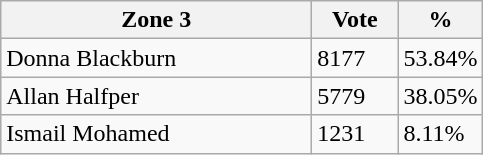<table class="wikitable">
<tr>
<th bgcolor="#DDDDFF" width="200px">Zone 3</th>
<th bgcolor="#DDDDFF" width="50px">Vote</th>
<th bgcolor="#DDDDFF" width="30px">%</th>
</tr>
<tr>
<td>Donna Blackburn</td>
<td>8177</td>
<td>53.84%</td>
</tr>
<tr>
<td>Allan Halfper</td>
<td>5779</td>
<td>38.05%</td>
</tr>
<tr>
<td>Ismail Mohamed</td>
<td>1231</td>
<td>8.11%</td>
</tr>
</table>
